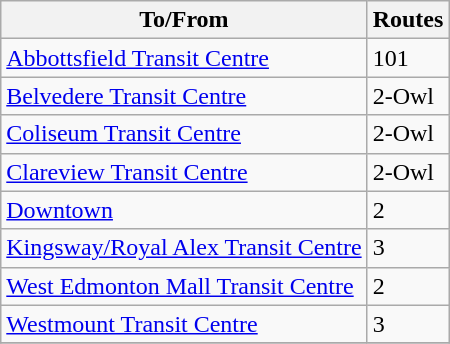<table class="wikitable mw-collapsible mw-collapsed" style="font-size: 100%" width=align=>
<tr>
<th>To/From</th>
<th>Routes</th>
</tr>
<tr>
<td><a href='#'>Abbottsfield Transit Centre</a></td>
<td>101</td>
</tr>
<tr>
<td><a href='#'>Belvedere Transit Centre</a></td>
<td>2-Owl</td>
</tr>
<tr>
<td><a href='#'>Coliseum Transit Centre</a></td>
<td>2-Owl</td>
</tr>
<tr>
<td><a href='#'>Clareview Transit Centre</a></td>
<td>2-Owl</td>
</tr>
<tr>
<td><a href='#'>Downtown</a></td>
<td>2</td>
</tr>
<tr>
<td><a href='#'>Kingsway/Royal Alex Transit Centre</a></td>
<td>3</td>
</tr>
<tr>
<td><a href='#'>West Edmonton Mall Transit Centre</a></td>
<td>2</td>
</tr>
<tr>
<td><a href='#'>Westmount Transit Centre</a></td>
<td>3</td>
</tr>
<tr>
</tr>
</table>
